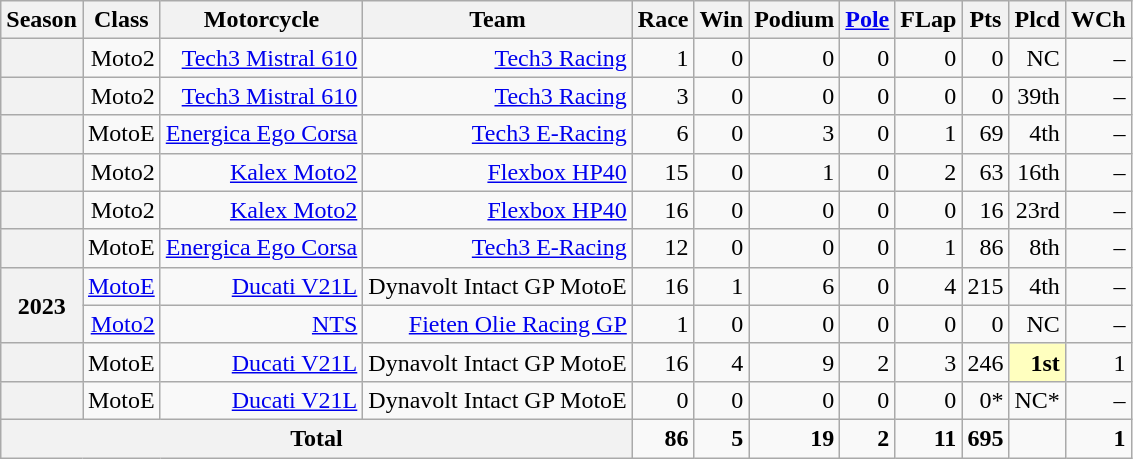<table class="wikitable" style=text-align:right>
<tr>
<th>Season</th>
<th>Class</th>
<th>Motorcycle</th>
<th>Team</th>
<th>Race</th>
<th>Win</th>
<th>Podium</th>
<th><a href='#'>Pole</a></th>
<th>FLap</th>
<th>Pts</th>
<th>Plcd</th>
<th>WCh</th>
</tr>
<tr>
<th></th>
<td>Moto2</td>
<td><a href='#'>Tech3 Mistral 610</a></td>
<td><a href='#'>Tech3 Racing</a></td>
<td>1</td>
<td>0</td>
<td>0</td>
<td>0</td>
<td>0</td>
<td>0</td>
<td>NC</td>
<td>–</td>
</tr>
<tr>
<th></th>
<td>Moto2</td>
<td><a href='#'>Tech3 Mistral 610</a></td>
<td><a href='#'>Tech3 Racing</a></td>
<td>3</td>
<td>0</td>
<td>0</td>
<td>0</td>
<td>0</td>
<td>0</td>
<td>39th</td>
<td>–</td>
</tr>
<tr>
<th></th>
<td>MotoE</td>
<td><a href='#'>Energica Ego Corsa</a></td>
<td><a href='#'>Tech3 E-Racing</a></td>
<td>6</td>
<td>0</td>
<td>3</td>
<td>0</td>
<td>1</td>
<td>69</td>
<td>4th</td>
<td>–</td>
</tr>
<tr>
<th></th>
<td>Moto2</td>
<td><a href='#'>Kalex Moto2</a></td>
<td><a href='#'>Flexbox HP40</a></td>
<td>15</td>
<td>0</td>
<td>1</td>
<td>0</td>
<td>2</td>
<td>63</td>
<td>16th</td>
<td>–</td>
</tr>
<tr>
<th></th>
<td>Moto2</td>
<td><a href='#'>Kalex Moto2</a></td>
<td><a href='#'>Flexbox HP40</a></td>
<td>16</td>
<td>0</td>
<td>0</td>
<td>0</td>
<td>0</td>
<td>16</td>
<td>23rd</td>
<td>–</td>
</tr>
<tr>
<th></th>
<td>MotoE</td>
<td><a href='#'>Energica Ego Corsa</a></td>
<td><a href='#'>Tech3 E-Racing</a></td>
<td>12</td>
<td>0</td>
<td>0</td>
<td>0</td>
<td>1</td>
<td>86</td>
<td>8th</td>
<td>–</td>
</tr>
<tr>
<th rowspan=2>2023</th>
<td><a href='#'>MotoE</a></td>
<td><a href='#'>Ducati V21L</a></td>
<td>Dynavolt Intact GP MotoE</td>
<td>16</td>
<td>1</td>
<td>6</td>
<td>0</td>
<td>4</td>
<td>215</td>
<td>4th</td>
<td>–</td>
</tr>
<tr>
<td><a href='#'>Moto2</a></td>
<td><a href='#'>NTS</a></td>
<td><a href='#'>Fieten Olie Racing GP</a></td>
<td>1</td>
<td>0</td>
<td>0</td>
<td>0</td>
<td>0</td>
<td>0</td>
<td>NC</td>
<td>–</td>
</tr>
<tr>
<th></th>
<td>MotoE</td>
<td><a href='#'>Ducati V21L</a></td>
<td>Dynavolt Intact GP MotoE</td>
<td>16</td>
<td>4</td>
<td>9</td>
<td>2</td>
<td>3</td>
<td>246</td>
<td style="background:#FFFFBF;"><strong>1st</strong></td>
<td>1</td>
</tr>
<tr>
<th></th>
<td>MotoE</td>
<td><a href='#'>Ducati V21L</a></td>
<td>Dynavolt Intact GP MotoE</td>
<td>0</td>
<td>0</td>
<td>0</td>
<td>0</td>
<td>0</td>
<td>0*</td>
<td>NC*</td>
<td>–</td>
</tr>
<tr>
<th colspan=4>Total</th>
<td><strong>86</strong></td>
<td><strong>5</strong></td>
<td><strong>19</strong></td>
<td><strong>2</strong></td>
<td><strong>11</strong></td>
<td><strong>695</strong></td>
<td></td>
<td><strong>1</strong></td>
</tr>
</table>
